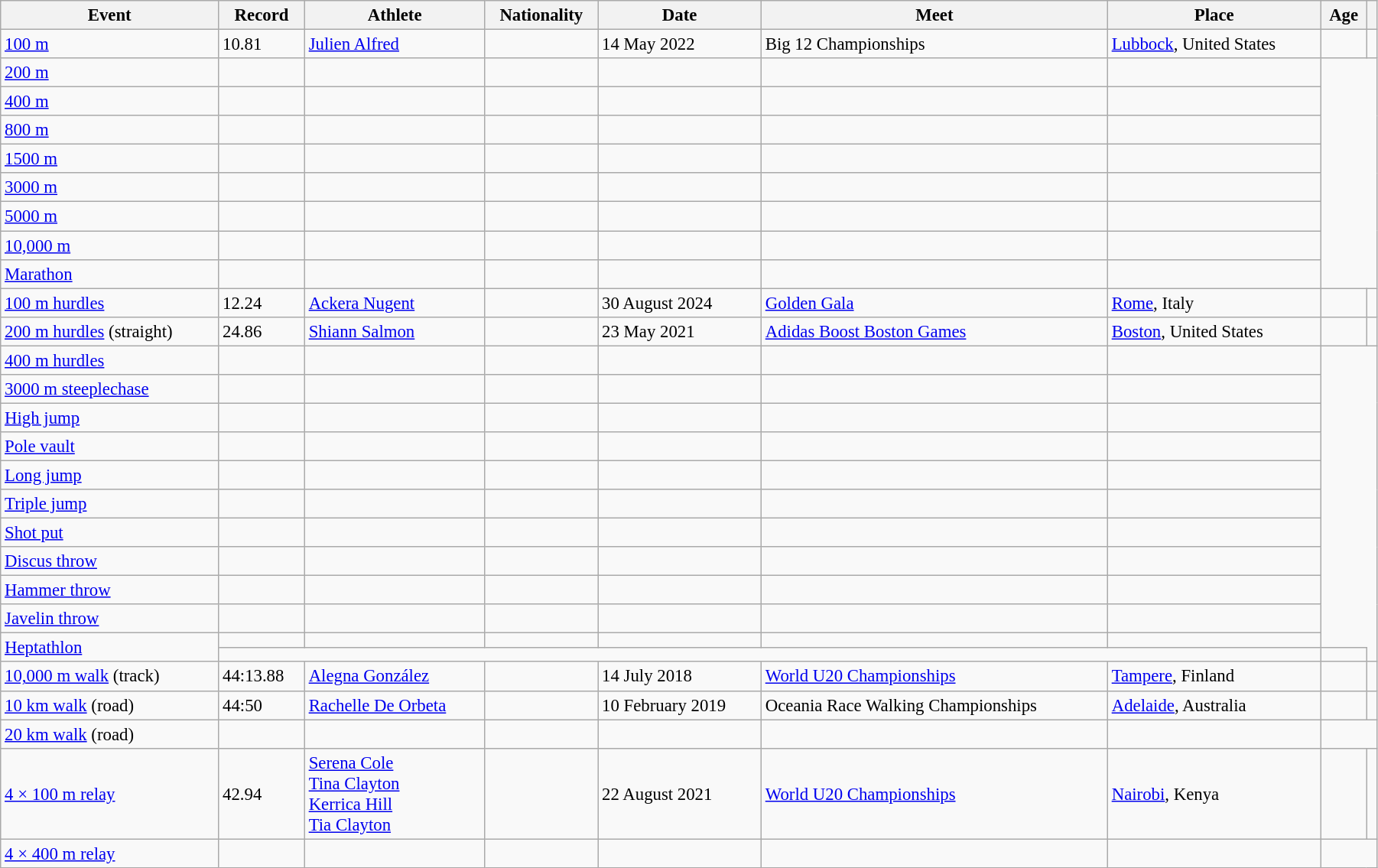<table class="wikitable" style="font-size:95%; width: 95%;">
<tr>
<th>Event</th>
<th>Record</th>
<th>Athlete</th>
<th>Nationality</th>
<th>Date</th>
<th>Meet</th>
<th>Place</th>
<th>Age</th>
<th></th>
</tr>
<tr>
<td><a href='#'>100 m</a></td>
<td>10.81 </td>
<td><a href='#'>Julien Alfred</a></td>
<td></td>
<td>14 May 2022</td>
<td>Big 12 Championships</td>
<td><a href='#'>Lubbock</a>, United States</td>
<td></td>
<td></td>
</tr>
<tr>
<td><a href='#'>200 m</a></td>
<td></td>
<td></td>
<td></td>
<td></td>
<td></td>
<td></td>
</tr>
<tr>
<td><a href='#'>400 m</a></td>
<td></td>
<td></td>
<td></td>
<td></td>
<td></td>
<td></td>
</tr>
<tr>
<td><a href='#'>800 m</a></td>
<td></td>
<td></td>
<td></td>
<td></td>
<td></td>
<td></td>
</tr>
<tr>
<td><a href='#'>1500 m</a></td>
<td></td>
<td></td>
<td></td>
<td></td>
<td></td>
<td></td>
</tr>
<tr>
<td><a href='#'>3000 m</a></td>
<td></td>
<td></td>
<td></td>
<td></td>
<td></td>
<td></td>
</tr>
<tr>
<td><a href='#'>5000 m</a></td>
<td></td>
<td></td>
<td></td>
<td></td>
<td></td>
<td></td>
</tr>
<tr>
<td><a href='#'>10,000 m</a></td>
<td></td>
<td></td>
<td></td>
<td></td>
<td></td>
<td></td>
</tr>
<tr>
<td><a href='#'>Marathon</a></td>
<td></td>
<td></td>
<td></td>
<td></td>
<td></td>
<td></td>
</tr>
<tr>
<td><a href='#'>100 m hurdles</a></td>
<td>12.24 </td>
<td><a href='#'>Ackera Nugent</a></td>
<td></td>
<td>30 August 2024</td>
<td><a href='#'>Golden Gala</a></td>
<td><a href='#'>Rome</a>, Italy</td>
<td></td>
<td></td>
</tr>
<tr>
<td><a href='#'>200 m hurdles</a> (straight)</td>
<td>24.86 </td>
<td><a href='#'>Shiann Salmon</a></td>
<td></td>
<td>23 May 2021</td>
<td><a href='#'>Adidas Boost Boston Games</a></td>
<td><a href='#'>Boston</a>, United States</td>
<td></td>
<td></td>
</tr>
<tr>
<td><a href='#'>400 m hurdles</a></td>
<td></td>
<td></td>
<td></td>
<td></td>
<td></td>
<td></td>
</tr>
<tr>
<td><a href='#'>3000 m steeplechase</a></td>
<td></td>
<td></td>
<td></td>
<td></td>
<td></td>
<td></td>
</tr>
<tr>
<td><a href='#'>High jump</a></td>
<td></td>
<td></td>
<td></td>
<td></td>
<td></td>
<td></td>
</tr>
<tr>
<td><a href='#'>Pole vault</a></td>
<td></td>
<td></td>
<td></td>
<td></td>
<td></td>
<td></td>
</tr>
<tr>
<td><a href='#'>Long jump</a></td>
<td></td>
<td></td>
<td></td>
<td></td>
<td></td>
<td></td>
</tr>
<tr>
<td><a href='#'>Triple jump</a></td>
<td></td>
<td></td>
<td></td>
<td></td>
<td></td>
<td></td>
</tr>
<tr>
<td><a href='#'>Shot put</a></td>
<td></td>
<td></td>
<td></td>
<td></td>
<td></td>
<td></td>
</tr>
<tr>
<td><a href='#'>Discus throw</a></td>
<td></td>
<td></td>
<td></td>
<td></td>
<td></td>
<td></td>
</tr>
<tr>
<td><a href='#'>Hammer throw</a></td>
<td></td>
<td></td>
<td></td>
<td></td>
<td></td>
<td></td>
</tr>
<tr>
<td><a href='#'>Javelin throw</a></td>
<td></td>
<td></td>
<td></td>
<td></td>
<td></td>
<td></td>
</tr>
<tr>
<td rowspan=2><a href='#'>Heptathlon</a></td>
<td></td>
<td></td>
<td></td>
<td></td>
<td></td>
<td></td>
</tr>
<tr>
<td colspan=6></td>
<td></td>
</tr>
<tr>
<td><a href='#'>10,000 m walk</a> (track)</td>
<td>44:13.88</td>
<td><a href='#'>Alegna González</a></td>
<td></td>
<td>14 July 2018</td>
<td><a href='#'>World U20 Championships</a></td>
<td><a href='#'>Tampere</a>, Finland</td>
<td></td>
<td></td>
</tr>
<tr>
<td><a href='#'>10 km walk</a> (road)</td>
<td>44:50</td>
<td><a href='#'>Rachelle De Orbeta</a></td>
<td></td>
<td>10 February 2019</td>
<td>Oceania Race Walking Championships</td>
<td><a href='#'>Adelaide</a>, Australia</td>
<td></td>
<td></td>
</tr>
<tr>
<td><a href='#'>20 km walk</a> (road)</td>
<td></td>
<td></td>
<td></td>
<td></td>
<td></td>
<td></td>
</tr>
<tr>
<td><a href='#'>4 × 100 m relay</a></td>
<td>42.94 </td>
<td><a href='#'>Serena Cole</a><br><a href='#'>Tina Clayton</a><br><a href='#'>Kerrica Hill</a><br><a href='#'>Tia Clayton</a></td>
<td></td>
<td>22 August 2021</td>
<td><a href='#'>World U20 Championships</a></td>
<td><a href='#'>Nairobi</a>, Kenya</td>
<td><br><br><br></td>
<td></td>
</tr>
<tr>
<td><a href='#'>4 × 400 m relay</a></td>
<td></td>
<td></td>
<td></td>
<td></td>
<td></td>
<td></td>
</tr>
</table>
